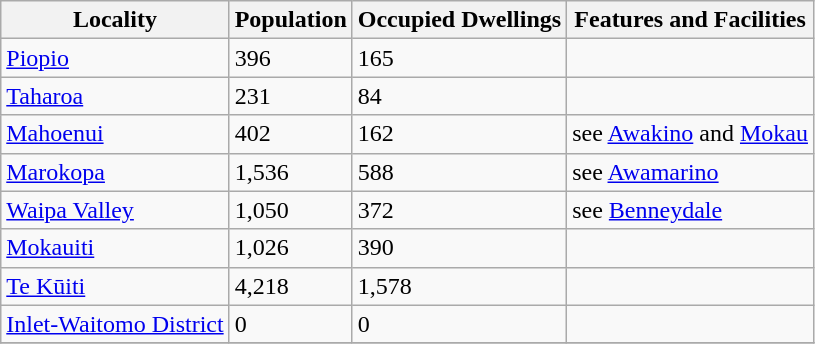<table class="wikitable sortable">
<tr>
<th>Locality</th>
<th>Population</th>
<th>Occupied Dwellings</th>
<th>Features and Facilities</th>
</tr>
<tr>
<td><a href='#'>Piopio</a></td>
<td>396</td>
<td>165</td>
<td></td>
</tr>
<tr>
<td><a href='#'>Taharoa</a></td>
<td>231</td>
<td>84</td>
<td></td>
</tr>
<tr>
<td><a href='#'>Mahoenui</a></td>
<td>402</td>
<td>162</td>
<td>see <a href='#'>Awakino</a> and <a href='#'>Mokau</a></td>
</tr>
<tr>
<td><a href='#'>Marokopa</a></td>
<td>1,536</td>
<td>588</td>
<td>see <a href='#'>Awamarino</a></td>
</tr>
<tr>
<td><a href='#'>Waipa Valley</a></td>
<td>1,050</td>
<td>372</td>
<td>see <a href='#'>Benneydale</a></td>
</tr>
<tr>
<td><a href='#'>Mokauiti</a></td>
<td>1,026</td>
<td>390</td>
<td></td>
</tr>
<tr>
<td><a href='#'>Te Kūiti</a></td>
<td>4,218</td>
<td>1,578</td>
<td></td>
</tr>
<tr>
<td><a href='#'>Inlet-Waitomo District</a></td>
<td>0</td>
<td>0</td>
<td></td>
</tr>
<tr>
</tr>
</table>
